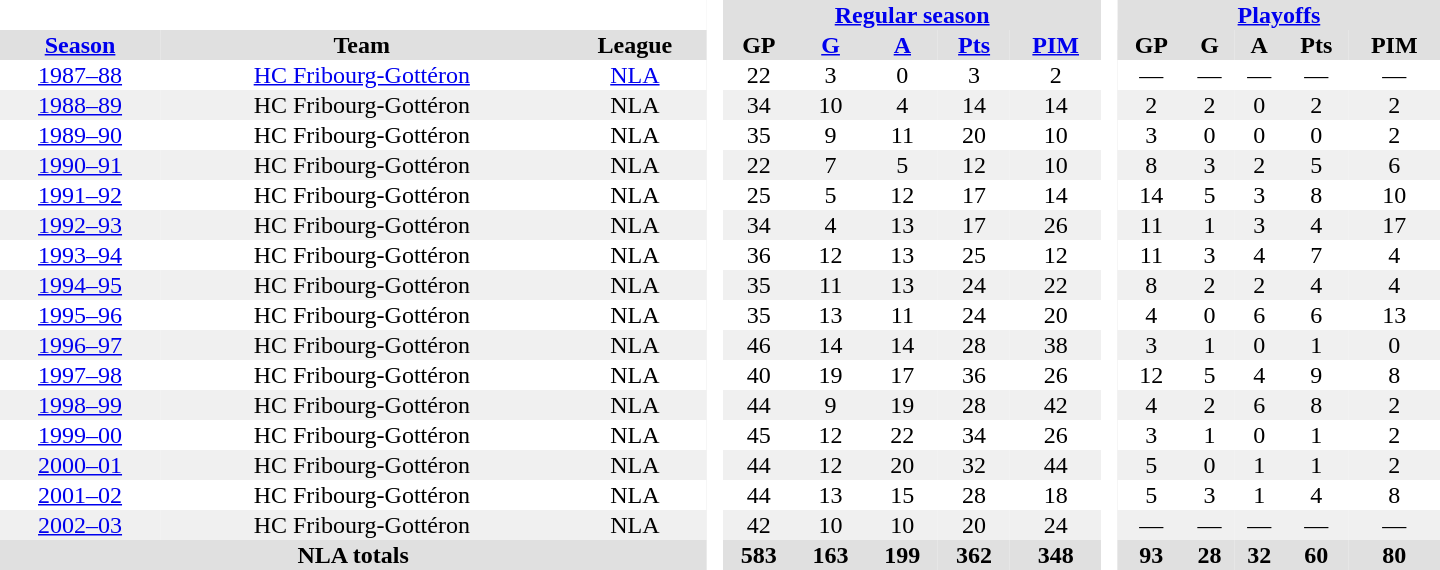<table border="0" cellpadding="1" cellspacing="0" style="text-align:center; width:60em">
<tr bgcolor="#e0e0e0">
<th colspan="3" bgcolor="#ffffff"> </th>
<th rowspan="99" bgcolor="#ffffff"> </th>
<th colspan="5"><a href='#'>Regular season</a></th>
<th rowspan="99" bgcolor="#ffffff"> </th>
<th colspan="5"><a href='#'>Playoffs</a></th>
</tr>
<tr bgcolor="#e0e0e0">
<th><a href='#'>Season</a></th>
<th>Team</th>
<th>League</th>
<th>GP</th>
<th><a href='#'>G</a></th>
<th><a href='#'>A</a></th>
<th><a href='#'>Pts</a></th>
<th><a href='#'>PIM</a></th>
<th>GP</th>
<th>G</th>
<th>A</th>
<th>Pts</th>
<th>PIM</th>
</tr>
<tr>
<td><a href='#'>1987–88</a></td>
<td><a href='#'>HC Fribourg-Gottéron</a></td>
<td><a href='#'>NLA</a></td>
<td>22</td>
<td>3</td>
<td>0</td>
<td>3</td>
<td>2</td>
<td>—</td>
<td>—</td>
<td>—</td>
<td>—</td>
<td>—</td>
</tr>
<tr bgcolor="#f0f0f0">
<td><a href='#'>1988–89</a></td>
<td>HC Fribourg-Gottéron</td>
<td>NLA</td>
<td>34</td>
<td>10</td>
<td>4</td>
<td>14</td>
<td>14</td>
<td>2</td>
<td>2</td>
<td>0</td>
<td>2</td>
<td>2</td>
</tr>
<tr>
<td><a href='#'>1989–90</a></td>
<td>HC Fribourg-Gottéron</td>
<td>NLA</td>
<td>35</td>
<td>9</td>
<td>11</td>
<td>20</td>
<td>10</td>
<td>3</td>
<td>0</td>
<td>0</td>
<td>0</td>
<td>2</td>
</tr>
<tr bgcolor="#f0f0f0">
<td><a href='#'>1990–91</a></td>
<td>HC Fribourg-Gottéron</td>
<td>NLA</td>
<td>22</td>
<td>7</td>
<td>5</td>
<td>12</td>
<td>10</td>
<td>8</td>
<td>3</td>
<td>2</td>
<td>5</td>
<td>6</td>
</tr>
<tr>
<td><a href='#'>1991–92</a></td>
<td>HC Fribourg-Gottéron</td>
<td>NLA</td>
<td>25</td>
<td>5</td>
<td>12</td>
<td>17</td>
<td>14</td>
<td>14</td>
<td>5</td>
<td>3</td>
<td>8</td>
<td>10</td>
</tr>
<tr bgcolor="#f0f0f0">
<td><a href='#'>1992–93</a></td>
<td>HC Fribourg-Gottéron</td>
<td>NLA</td>
<td>34</td>
<td>4</td>
<td>13</td>
<td>17</td>
<td>26</td>
<td>11</td>
<td>1</td>
<td>3</td>
<td>4</td>
<td>17</td>
</tr>
<tr>
<td><a href='#'>1993–94</a></td>
<td>HC Fribourg-Gottéron</td>
<td>NLA</td>
<td>36</td>
<td>12</td>
<td>13</td>
<td>25</td>
<td>12</td>
<td>11</td>
<td>3</td>
<td>4</td>
<td>7</td>
<td>4</td>
</tr>
<tr bgcolor="#f0f0f0">
<td><a href='#'>1994–95</a></td>
<td>HC Fribourg-Gottéron</td>
<td>NLA</td>
<td>35</td>
<td>11</td>
<td>13</td>
<td>24</td>
<td>22</td>
<td>8</td>
<td>2</td>
<td>2</td>
<td>4</td>
<td>4</td>
</tr>
<tr>
<td><a href='#'>1995–96</a></td>
<td>HC Fribourg-Gottéron</td>
<td>NLA</td>
<td>35</td>
<td>13</td>
<td>11</td>
<td>24</td>
<td>20</td>
<td>4</td>
<td>0</td>
<td>6</td>
<td>6</td>
<td>13</td>
</tr>
<tr bgcolor="#f0f0f0">
<td><a href='#'>1996–97</a></td>
<td>HC Fribourg-Gottéron</td>
<td>NLA</td>
<td>46</td>
<td>14</td>
<td>14</td>
<td>28</td>
<td>38</td>
<td>3</td>
<td>1</td>
<td>0</td>
<td>1</td>
<td>0</td>
</tr>
<tr>
<td><a href='#'>1997–98</a></td>
<td>HC Fribourg-Gottéron</td>
<td>NLA</td>
<td>40</td>
<td>19</td>
<td>17</td>
<td>36</td>
<td>26</td>
<td>12</td>
<td>5</td>
<td>4</td>
<td>9</td>
<td>8</td>
</tr>
<tr bgcolor="#f0f0f0">
<td><a href='#'>1998–99</a></td>
<td>HC Fribourg-Gottéron</td>
<td>NLA</td>
<td>44</td>
<td>9</td>
<td>19</td>
<td>28</td>
<td>42</td>
<td>4</td>
<td>2</td>
<td>6</td>
<td>8</td>
<td>2</td>
</tr>
<tr>
<td><a href='#'>1999–00</a></td>
<td>HC Fribourg-Gottéron</td>
<td>NLA</td>
<td>45</td>
<td>12</td>
<td>22</td>
<td>34</td>
<td>26</td>
<td>3</td>
<td>1</td>
<td>0</td>
<td>1</td>
<td>2</td>
</tr>
<tr bgcolor="#f0f0f0">
<td><a href='#'>2000–01</a></td>
<td>HC Fribourg-Gottéron</td>
<td>NLA</td>
<td>44</td>
<td>12</td>
<td>20</td>
<td>32</td>
<td>44</td>
<td>5</td>
<td>0</td>
<td>1</td>
<td>1</td>
<td>2</td>
</tr>
<tr>
<td><a href='#'>2001–02</a></td>
<td>HC Fribourg-Gottéron</td>
<td>NLA</td>
<td>44</td>
<td>13</td>
<td>15</td>
<td>28</td>
<td>18</td>
<td>5</td>
<td>3</td>
<td>1</td>
<td>4</td>
<td>8</td>
</tr>
<tr bgcolor="#f0f0f0">
<td><a href='#'>2002–03</a></td>
<td>HC Fribourg-Gottéron</td>
<td>NLA</td>
<td>42</td>
<td>10</td>
<td>10</td>
<td>20</td>
<td>24</td>
<td>—</td>
<td>—</td>
<td>—</td>
<td>—</td>
<td>—</td>
</tr>
<tr>
</tr>
<tr ALIGN="center" bgcolor="#e0e0e0">
<th colspan="3">NLA totals</th>
<th ALIGN="center">583</th>
<th ALIGN="center">163</th>
<th ALIGN="center">199</th>
<th ALIGN="center">362</th>
<th ALIGN="center">348</th>
<th ALIGN="center">93</th>
<th ALIGN="center">28</th>
<th ALIGN="center">32</th>
<th ALIGN="center">60</th>
<th ALIGN="center">80</th>
</tr>
</table>
